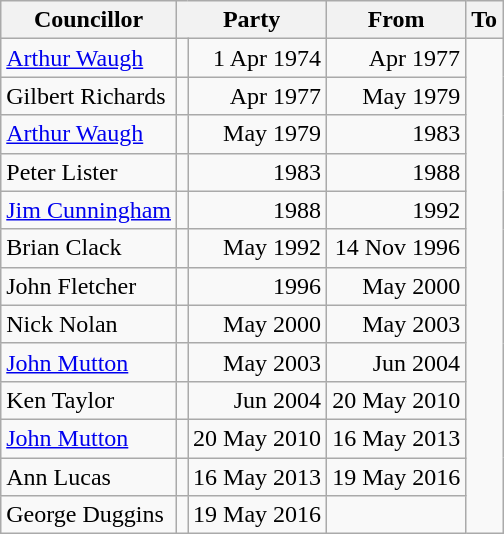<table class=wikitable>
<tr>
<th>Councillor</th>
<th colspan=2>Party</th>
<th>From</th>
<th>To</th>
</tr>
<tr>
<td><a href='#'>Arthur Waugh</a></td>
<td></td>
<td align=right>1 Apr 1974</td>
<td align=right>Apr 1977</td>
</tr>
<tr>
<td>Gilbert Richards</td>
<td></td>
<td align=right>Apr 1977</td>
<td align=right>May 1979</td>
</tr>
<tr>
<td><a href='#'>Arthur Waugh</a></td>
<td></td>
<td align=right>May 1979</td>
<td align=right>1983</td>
</tr>
<tr>
<td>Peter Lister</td>
<td></td>
<td align=right>1983</td>
<td align=right>1988</td>
</tr>
<tr>
<td><a href='#'>Jim Cunningham</a></td>
<td></td>
<td align=right>1988</td>
<td align=right>1992</td>
</tr>
<tr>
<td>Brian Clack</td>
<td></td>
<td align=right>May 1992</td>
<td align=right>14 Nov 1996</td>
</tr>
<tr>
<td>John Fletcher</td>
<td></td>
<td align=right>1996</td>
<td align=right>May 2000</td>
</tr>
<tr>
<td>Nick Nolan</td>
<td></td>
<td align=right>May 2000</td>
<td align=right>May 2003</td>
</tr>
<tr>
<td><a href='#'>John Mutton</a></td>
<td></td>
<td align=right>May 2003</td>
<td align=right>Jun 2004</td>
</tr>
<tr>
<td>Ken Taylor</td>
<td></td>
<td align=right>Jun 2004</td>
<td align=right>20 May 2010</td>
</tr>
<tr>
<td><a href='#'>John Mutton</a></td>
<td></td>
<td align=right>20 May 2010</td>
<td align=right>16 May 2013</td>
</tr>
<tr>
<td>Ann Lucas</td>
<td></td>
<td align=right>16 May 2013</td>
<td align=right>19 May 2016</td>
</tr>
<tr>
<td>George Duggins</td>
<td></td>
<td align=right>19 May 2016</td>
<td align=right></td>
</tr>
</table>
